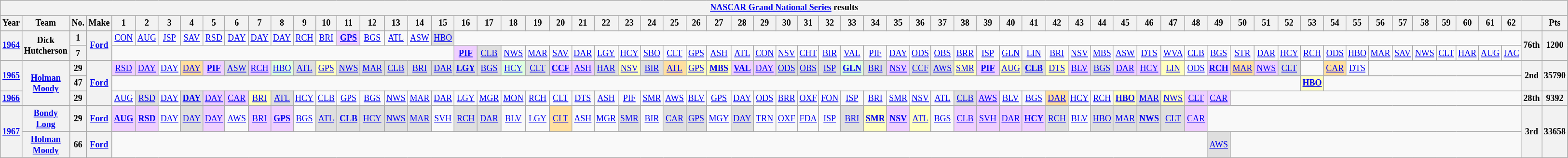<table class="wikitable" style="text-align:center; font-size:75%">
<tr>
<th colspan=69><a href='#'>NASCAR Grand National Series</a> results</th>
</tr>
<tr>
<th>Year</th>
<th>Team</th>
<th>No.</th>
<th>Make</th>
<th>1</th>
<th>2</th>
<th>3</th>
<th>4</th>
<th>5</th>
<th>6</th>
<th>7</th>
<th>8</th>
<th>9</th>
<th>10</th>
<th>11</th>
<th>12</th>
<th>13</th>
<th>14</th>
<th>15</th>
<th>16</th>
<th>17</th>
<th>18</th>
<th>19</th>
<th>20</th>
<th>21</th>
<th>22</th>
<th>23</th>
<th>24</th>
<th>25</th>
<th>26</th>
<th>27</th>
<th>28</th>
<th>29</th>
<th>30</th>
<th>31</th>
<th>32</th>
<th>33</th>
<th>34</th>
<th>35</th>
<th>36</th>
<th>37</th>
<th>38</th>
<th>39</th>
<th>40</th>
<th>41</th>
<th>42</th>
<th>43</th>
<th>44</th>
<th>45</th>
<th>46</th>
<th>47</th>
<th>48</th>
<th>49</th>
<th>50</th>
<th>51</th>
<th>52</th>
<th>53</th>
<th>54</th>
<th>55</th>
<th>56</th>
<th>57</th>
<th>58</th>
<th>59</th>
<th>60</th>
<th>61</th>
<th>62</th>
<th></th>
<th>Pts</th>
</tr>
<tr>
<th rowspan=2><a href='#'>1964</a></th>
<th rowspan=2>Dick Hutcherson</th>
<th>1</th>
<th rowspan=2><a href='#'>Ford</a></th>
<td><a href='#'>CON</a></td>
<td><a href='#'>AUG</a></td>
<td><a href='#'>JSP</a></td>
<td><a href='#'>SAV</a></td>
<td><a href='#'>RSD</a></td>
<td><a href='#'>DAY</a></td>
<td><a href='#'>DAY</a></td>
<td><a href='#'>DAY</a></td>
<td><a href='#'>RCH</a></td>
<td><a href='#'>BRI</a></td>
<td style="background:#EFCFFF;"><strong><a href='#'>GPS</a></strong><br></td>
<td><a href='#'>BGS</a></td>
<td><a href='#'>ATL</a></td>
<td><a href='#'>ASW</a></td>
<td style="background:#DFDFDF;"><a href='#'>HBO</a><br></td>
<td colspan=47></td>
<th rowspan=2>76th</th>
<th rowspan=2>1200</th>
</tr>
<tr>
<th>7</th>
<td colspan=15></td>
<td style="background:#EFCFFF;"><strong><a href='#'>PIF</a></strong><br></td>
<td style="background:#DFDFDF;"><a href='#'>CLB</a><br></td>
<td><a href='#'>NWS</a></td>
<td><a href='#'>MAR</a></td>
<td><a href='#'>SAV</a></td>
<td><a href='#'>DAR</a></td>
<td><a href='#'>LGY</a></td>
<td><a href='#'>HCY</a></td>
<td><a href='#'>SBO</a></td>
<td><a href='#'>CLT</a></td>
<td><a href='#'>GPS</a></td>
<td><a href='#'>ASH</a></td>
<td><a href='#'>ATL</a></td>
<td><a href='#'>CON</a></td>
<td><a href='#'>NSV</a></td>
<td><a href='#'>CHT</a></td>
<td><a href='#'>BIR</a></td>
<td><a href='#'>VAL</a></td>
<td><a href='#'>PIF</a></td>
<td><a href='#'>DAY</a></td>
<td><a href='#'>ODS</a></td>
<td><a href='#'>OBS</a></td>
<td><a href='#'>BRR</a></td>
<td><a href='#'>ISP</a></td>
<td><a href='#'>GLN</a></td>
<td><a href='#'>LIN</a></td>
<td><a href='#'>BRI</a></td>
<td><a href='#'>NSV</a></td>
<td><a href='#'>MBS</a></td>
<td><a href='#'>ASW</a></td>
<td><a href='#'>DTS</a></td>
<td><a href='#'>WVA</a></td>
<td><a href='#'>CLB</a></td>
<td><a href='#'>BGS</a></td>
<td><a href='#'>STR</a></td>
<td><a href='#'>DAR</a></td>
<td><a href='#'>HCY</a></td>
<td><a href='#'>RCH</a></td>
<td><a href='#'>ODS</a></td>
<td><a href='#'>HBO</a></td>
<td><a href='#'>MAR</a></td>
<td><a href='#'>SAV</a></td>
<td><a href='#'>NWS</a></td>
<td><a href='#'>CLT</a></td>
<td><a href='#'>HAR</a></td>
<td><a href='#'>AUG</a></td>
<td><a href='#'>JAC</a></td>
</tr>
<tr>
<th rowspan=2><a href='#'>1965</a></th>
<th rowspan=3><a href='#'>Holman Moody</a></th>
<th>29</th>
<th rowspan=3><a href='#'>Ford</a></th>
<td style="background:#EFCFFF;"><a href='#'>RSD</a><br></td>
<td style="background:#EFCFFF;"><a href='#'>DAY</a><br></td>
<td><a href='#'>DAY</a></td>
<td style="background:#FFDF9F;"><a href='#'>DAY</a><br></td>
<td style="background:#EFCFFF;"><strong><a href='#'>PIF</a></strong><br></td>
<td style="background:#DFDFDF;"><a href='#'>ASW</a><br></td>
<td style="background:#EFCFFF;"><a href='#'>RCH</a><br></td>
<td style="background:#DFFFDF;"><a href='#'>HBO</a><br></td>
<td style="background:#DFDFDF;"><a href='#'>ATL</a><br></td>
<td style="background:#FFFFBF;"><a href='#'>GPS</a><br></td>
<td style="background:#DFDFDF;"><a href='#'>NWS</a><br></td>
<td style="background:#DFDFDF;"><a href='#'>MAR</a><br></td>
<td style="background:#DFDFDF;"><a href='#'>CLB</a><br></td>
<td style="background:#DFDFDF;"><a href='#'>BRI</a><br></td>
<td style="background:#DFDFDF;"><a href='#'>DAR</a><br></td>
<td style="background:#DFDFDF;"><strong><a href='#'>LGY</a></strong><br></td>
<td style="background:#DFDFDF;"><a href='#'>BGS</a><br></td>
<td style="background:#DFFFDF;"><a href='#'>HCY</a><br></td>
<td style="background:#DFDFDF;"><a href='#'>CLT</a><br></td>
<td style="background:#EFCFFF;"><strong><a href='#'>CCF</a></strong><br></td>
<td style="background:#EFCFFF;"><a href='#'>ASH</a><br></td>
<td style="background:#DFDFDF;"><a href='#'>HAR</a><br></td>
<td style="background:#FFFFBF;"><a href='#'>NSV</a><br></td>
<td style="background:#DFDFDF;"><a href='#'>BIR</a><br></td>
<td style="background:#FFDF9F;"><a href='#'>ATL</a><br></td>
<td style="background:#FFFFBF;"><a href='#'>GPS</a><br></td>
<td style="background:#FFFFBF;"><strong><a href='#'>MBS</a></strong><br></td>
<td style="background:#EFCFFF;"><strong><a href='#'>VAL</a></strong><br></td>
<td style="background:#EFCFFF;"><a href='#'>DAY</a><br></td>
<td style="background:#DFDFDF;"><a href='#'>ODS</a><br></td>
<td style="background:#DFDFDF;"><a href='#'>OBS</a><br></td>
<td style="background:#DFDFDF;"><a href='#'>ISP</a><br></td>
<td style="background:#DFFFDF;"><strong><a href='#'>GLN</a></strong><br></td>
<td style="background:#DFDFDF;"><a href='#'>BRI</a><br></td>
<td style="background:#EFCFFF;"><a href='#'>NSV</a><br></td>
<td style="background:#DFDFDF;"><a href='#'>CCF</a><br></td>
<td style="background:#DFDFDF;"><a href='#'>AWS</a><br></td>
<td style="background:#FFFFBF;"><a href='#'>SMR</a><br></td>
<td style="background:#EFCFFF;"><strong><a href='#'>PIF</a></strong><br></td>
<td style="background:#FFFFBF;"><a href='#'>AUG</a><br></td>
<td style="background:#DFDFDF;"><strong><a href='#'>CLB</a></strong><br></td>
<td style="background:#FFFFBF;"><a href='#'>DTS</a><br></td>
<td style="background:#EFCFFF;"><a href='#'>BLV</a><br></td>
<td style="background:#DFDFDF;"><a href='#'>BGS</a><br></td>
<td style="background:#EFCFFF;"><a href='#'>DAR</a><br></td>
<td style="background:#EFCFFF;"><a href='#'>HCY</a><br></td>
<td style="background:#FFFFBF;"><a href='#'>LIN</a><br></td>
<td><a href='#'>ODS</a></td>
<td style="background:#EFCFFF;"><strong><a href='#'>RCH</a></strong><br></td>
<td style="background:#FFDF9F;"><a href='#'>MAR</a><br></td>
<td style="background:#EFCFFF;"><a href='#'>NWS</a><br></td>
<td style="background:#DFDFDF;"><a href='#'>CLT</a><br></td>
<td></td>
<td style="background:#FFDF9F;"><a href='#'>CAR</a><br></td>
<td><a href='#'>DTS</a></td>
<td colspan=7></td>
<th rowspan=2>2nd</th>
<th rowspan=2>35790</th>
</tr>
<tr>
<th>47</th>
<td colspan=52></td>
<td style="background:#FFFFBF;"><strong><a href='#'>HBO</a></strong><br></td>
<td colspan=9></td>
</tr>
<tr>
<th><a href='#'>1966</a></th>
<th>29</th>
<td><a href='#'>AUG</a></td>
<td style="background:#DFDFDF;"><a href='#'>RSD</a><br></td>
<td><a href='#'>DAY</a></td>
<td style="background:#DFDFDF;"><strong><a href='#'>DAY</a></strong><br></td>
<td style="background:#EFCFFF;"><a href='#'>DAY</a><br></td>
<td style="background:#EFCFFF;"><a href='#'>CAR</a><br></td>
<td style="background:#FFFFBF;"><a href='#'>BRI</a><br></td>
<td style="background:#DFDFDF;"><a href='#'>ATL</a><br></td>
<td><a href='#'>HCY</a></td>
<td><a href='#'>CLB</a></td>
<td><a href='#'>GPS</a></td>
<td><a href='#'>BGS</a></td>
<td><a href='#'>NWS</a></td>
<td><a href='#'>MAR</a></td>
<td><a href='#'>DAR</a></td>
<td><a href='#'>LGY</a></td>
<td><a href='#'>MGR</a></td>
<td><a href='#'>MON</a></td>
<td><a href='#'>RCH</a></td>
<td><a href='#'>CLT</a></td>
<td><a href='#'>DTS</a></td>
<td><a href='#'>ASH</a></td>
<td><a href='#'>PIF</a></td>
<td><a href='#'>SMR</a></td>
<td><a href='#'>AWS</a></td>
<td><a href='#'>BLV</a></td>
<td><a href='#'>GPS</a></td>
<td><a href='#'>DAY</a></td>
<td><a href='#'>ODS</a></td>
<td><a href='#'>BRR</a></td>
<td><a href='#'>OXF</a></td>
<td><a href='#'>FON</a></td>
<td><a href='#'>ISP</a></td>
<td><a href='#'>BRI</a></td>
<td><a href='#'>SMR</a></td>
<td><a href='#'>NSV</a></td>
<td><a href='#'>ATL</a></td>
<td style="background:#DFDFDF;"><a href='#'>CLB</a><br></td>
<td style="background:#EFCFFF;"><a href='#'>AWS</a><br></td>
<td><a href='#'>BLV</a></td>
<td><a href='#'>BGS</a></td>
<td style="background:#FFDF9F;"><a href='#'>DAR</a><br></td>
<td><a href='#'>HCY</a></td>
<td><a href='#'>RCH</a></td>
<td style="background:#FFFFBF;"><strong><a href='#'>HBO</a></strong><br></td>
<td style="background:#DFDFDF;"><a href='#'>MAR</a><br></td>
<td style="background:#FFFFBF;"><a href='#'>NWS</a><br></td>
<td style="background:#EFCFFF;"><a href='#'>CLT</a><br></td>
<td style="background:#EFCFFF;"><a href='#'>CAR</a><br></td>
<td colspan=13></td>
<th>28th</th>
<th>9392</th>
</tr>
<tr>
<th rowspan=2><a href='#'>1967</a></th>
<th><a href='#'>Bondy Long</a></th>
<th>29</th>
<th><a href='#'>Ford</a></th>
<td style="background:#EFCFFF;"><strong><a href='#'>AUG</a></strong><br></td>
<td style="background:#EFCFFF;"><strong><a href='#'>RSD</a></strong><br></td>
<td><a href='#'>DAY</a></td>
<td style="background:#DFDFDF;"><a href='#'>DAY</a><br></td>
<td style="background:#EFCFFF;"><a href='#'>DAY</a><br></td>
<td><a href='#'>AWS</a></td>
<td style="background:#EFCFFF;"><a href='#'>BRI</a><br></td>
<td style="background:#EFCFFF;"><strong><a href='#'>GPS</a></strong><br></td>
<td><a href='#'>BGS</a></td>
<td style="background:#DFDFDF;"><a href='#'>ATL</a><br></td>
<td style="background:#DFDFDF;"><strong><a href='#'>CLB</a></strong><br></td>
<td style="background:#DFDFDF;"><a href='#'>HCY</a><br></td>
<td style="background:#DFDFDF;"><a href='#'>NWS</a><br></td>
<td style="background:#DFDFDF;"><a href='#'>MAR</a><br></td>
<td><a href='#'>SVH</a></td>
<td style="background:#DFDFDF;"><a href='#'>RCH</a><br></td>
<td style="background:#DFDFDF;"><a href='#'>DAR</a><br></td>
<td><a href='#'>BLV</a></td>
<td><a href='#'>LGY</a></td>
<td style="background:#FFDF9F;"><a href='#'>CLT</a><br></td>
<td><a href='#'>ASH</a></td>
<td><a href='#'>MGR</a></td>
<td style="background:#DFDFDF;"><a href='#'>SMR</a><br></td>
<td><a href='#'>BIR</a></td>
<td style="background:#DFDFDF;"><a href='#'>CAR</a><br></td>
<td style="background:#DFDFDF;"><a href='#'>GPS</a><br></td>
<td><a href='#'>MGY</a></td>
<td style="background:#DFDFDF;"><a href='#'>DAY</a><br></td>
<td><a href='#'>TRN</a></td>
<td><a href='#'>OXF</a></td>
<td><a href='#'>FDA</a></td>
<td><a href='#'>ISP</a></td>
<td style="background:#DFDFDF;"><a href='#'>BRI</a><br></td>
<td style="background:#FFFFBF;"><strong><a href='#'>SMR</a></strong><br></td>
<td style="background:#EFCFFF;"><strong><a href='#'>NSV</a></strong><br></td>
<td style="background:#FFFFBF;"><a href='#'>ATL</a><br></td>
<td><a href='#'>BGS</a></td>
<td style="background:#EFCFFF;"><a href='#'>CLB</a><br></td>
<td style="background:#EFCFFF;"><a href='#'>SVH</a><br></td>
<td style="background:#EFCFFF;"><a href='#'>DAR</a><br></td>
<td style="background:#EFCFFF;"><strong><a href='#'>HCY</a></strong><br></td>
<td style="background:#DFDFDF;"><a href='#'>RCH</a><br></td>
<td><a href='#'>BLV</a></td>
<td style="background:#DFDFDF;"><a href='#'>HBO</a><br></td>
<td style="background:#DFDFDF;"><a href='#'>MAR</a><br></td>
<td style="background:#DFDFDF;"><strong><a href='#'>NWS</a></strong><br></td>
<td style="background:#DFDFDF;"><a href='#'>CLT</a><br></td>
<td style="background:#EFCFFF;"><a href='#'>CAR</a><br></td>
<td colspan=14></td>
<th rowspan=2>3rd</th>
<th rowspan=2>33658</th>
</tr>
<tr>
<th><a href='#'>Holman Moody</a></th>
<th>66</th>
<th><a href='#'>Ford</a></th>
<td colspan=48></td>
<td style="background:#DFDFDF;"><a href='#'>AWS</a><br></td>
<td colspan=13></td>
</tr>
</table>
